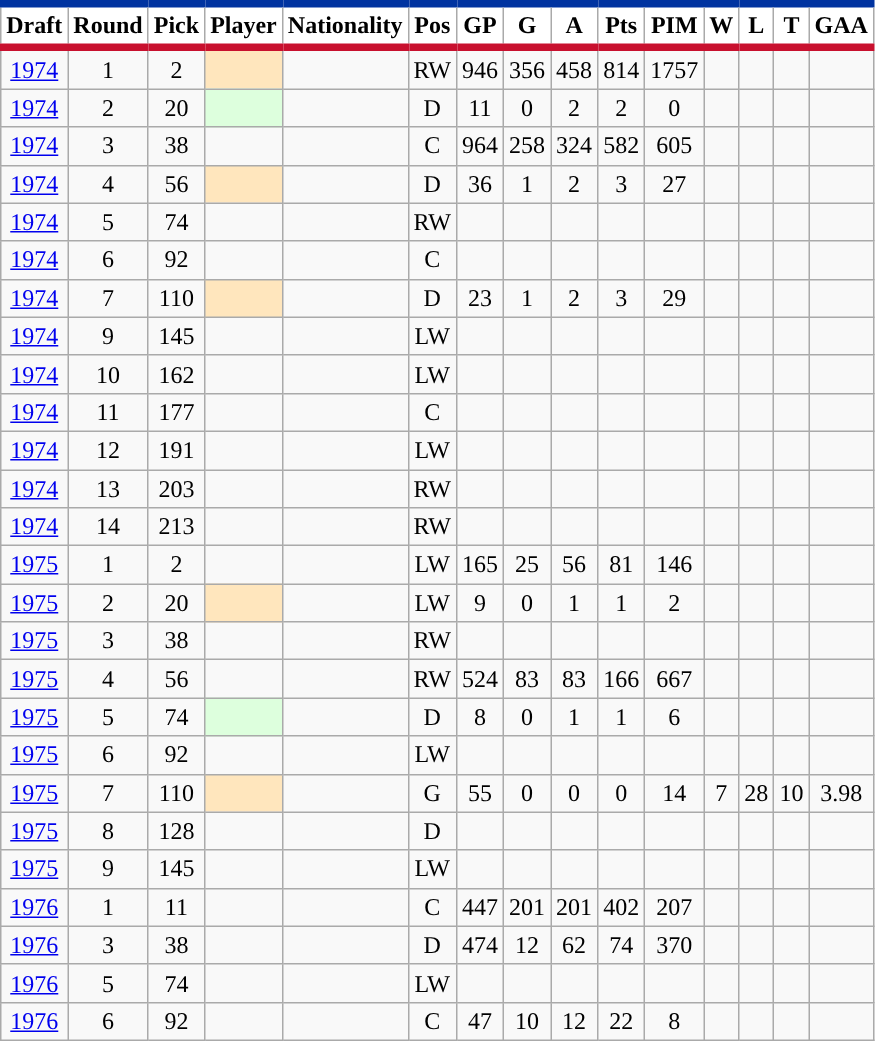<table class="wikitable sortable" style="text-align:center">
<tr>
<th style="background:#FFFFFF; border-top:#0033A0 5px solid; border-bottom:#C8102E 5px solid;">Draft</th>
<th style="background:#FFFFFF; border-top:#0033A0 5px solid; border-bottom:#C8102E 5px solid; data-sort-type="number">Round</th>
<th style="background:#FFFFFF; border-top:#0033A0 5px solid; border-bottom:#C8102E 5px solid; data-sort-type="number">Pick</th>
<th style="background:#FFFFFF; border-top:#0033A0 5px solid; border-bottom:#C8102E 5px solid;">Player</th>
<th style="background:#FFFFFF; border-top:#0033A0 5px solid; border-bottom:#C8102E 5px solid;">Nationality</th>
<th style="background:#FFFFFF; border-top:#0033A0 5px solid; border-bottom:#C8102E 5px solid;">Pos</th>
<th style="background:#FFFFFF; border-top:#0033A0 5px solid; border-bottom:#C8102E 5px solid; data-sort-type="number">GP</th>
<th style="background:#FFFFFF; border-top:#0033A0 5px solid; border-bottom:#C8102E 5px solid; data-sort-type="number">G</th>
<th style="background:#FFFFFF; border-top:#0033A0 5px solid; border-bottom:#C8102E 5px solid; data-sort-type="number">A</th>
<th style="background:#FFFFFF; border-top:#0033A0 5px solid; border-bottom:#C8102E 5px solid; data-sort-type="number">Pts</th>
<th style="background:#FFFFFF; border-top:#0033A0 5px solid; border-bottom:#C8102E 5px solid; data-sort-type="number">PIM</th>
<th style="background:#FFFFFF; border-top:#0033A0 5px solid; border-bottom:#C8102E 5px solid; data-sort-type="number">W</th>
<th style="background:#FFFFFF; border-top:#0033A0 5px solid; border-bottom:#C8102E 5px solid; data-sort-type="number">L</th>
<th style="background:#FFFFFF; border-top:#0033A0 5px solid; border-bottom:#C8102E 5px solid; data-sort-type="number">T</th>
<th style="background:#FFFFFF; border-top:#0033A0 5px solid; border-bottom:#C8102E 5px solid; data-sort-type="number">GAA</th>
</tr>
<tr>
<td><a href='#'>1974</a></td>
<td>1</td>
<td>2</td>
<td align="left" bgcolor="#FFE6BD"></td>
<td align="left"></td>
<td>RW</td>
<td>946</td>
<td>356</td>
<td>458</td>
<td>814</td>
<td>1757</td>
<td></td>
<td></td>
<td></td>
<td></td>
</tr>
<tr>
<td><a href='#'>1974</a></td>
<td>2</td>
<td>20</td>
<td align="left" bgcolor="#DDFFDD"></td>
<td align="left"></td>
<td>D</td>
<td>11</td>
<td>0</td>
<td>2</td>
<td>2</td>
<td>0</td>
<td></td>
<td></td>
<td></td>
<td></td>
</tr>
<tr>
<td><a href='#'>1974</a></td>
<td>3</td>
<td>38</td>
<td align="left"></td>
<td align="left"></td>
<td>C</td>
<td>964</td>
<td>258</td>
<td>324</td>
<td>582</td>
<td>605</td>
<td></td>
<td></td>
<td></td>
<td></td>
</tr>
<tr>
<td><a href='#'>1974</a></td>
<td>4</td>
<td>56</td>
<td align="left" bgcolor="#FFE6BD"></td>
<td align="left"></td>
<td>D</td>
<td>36</td>
<td>1</td>
<td>2</td>
<td>3</td>
<td>27</td>
<td></td>
<td></td>
<td></td>
<td></td>
</tr>
<tr>
<td><a href='#'>1974</a></td>
<td>5</td>
<td>74</td>
<td align="left"></td>
<td align="left"></td>
<td>RW</td>
<td></td>
<td></td>
<td></td>
<td></td>
<td></td>
<td></td>
<td></td>
<td></td>
<td></td>
</tr>
<tr>
<td><a href='#'>1974</a></td>
<td>6</td>
<td>92</td>
<td align="left"></td>
<td align="left"></td>
<td>C</td>
<td></td>
<td></td>
<td></td>
<td></td>
<td></td>
<td></td>
<td></td>
<td></td>
<td></td>
</tr>
<tr>
<td><a href='#'>1974</a></td>
<td>7</td>
<td>110</td>
<td align="left" bgcolor="#FFE6BD"></td>
<td align="left"></td>
<td>D</td>
<td>23</td>
<td>1</td>
<td>2</td>
<td>3</td>
<td>29</td>
<td></td>
<td></td>
<td></td>
<td></td>
</tr>
<tr>
<td><a href='#'>1974</a></td>
<td>9</td>
<td>145</td>
<td align="left"></td>
<td align="left"></td>
<td>LW</td>
<td></td>
<td></td>
<td></td>
<td></td>
<td></td>
<td></td>
<td></td>
<td></td>
<td></td>
</tr>
<tr>
<td><a href='#'>1974</a></td>
<td>10</td>
<td>162</td>
<td align="left"></td>
<td align="left"></td>
<td>LW</td>
<td></td>
<td></td>
<td></td>
<td></td>
<td></td>
<td></td>
<td></td>
<td></td>
<td></td>
</tr>
<tr>
<td><a href='#'>1974</a></td>
<td>11</td>
<td>177</td>
<td align="left"></td>
<td align="left"></td>
<td>C</td>
<td></td>
<td></td>
<td></td>
<td></td>
<td></td>
<td></td>
<td></td>
<td></td>
<td></td>
</tr>
<tr>
<td><a href='#'>1974</a></td>
<td>12</td>
<td>191</td>
<td align="left"></td>
<td align="left"></td>
<td>LW</td>
<td></td>
<td></td>
<td></td>
<td></td>
<td></td>
<td></td>
<td></td>
<td></td>
<td></td>
</tr>
<tr>
<td><a href='#'>1974</a></td>
<td>13</td>
<td>203</td>
<td align="left"></td>
<td align="left"></td>
<td>RW</td>
<td></td>
<td></td>
<td></td>
<td></td>
<td></td>
<td></td>
<td></td>
<td></td>
<td></td>
</tr>
<tr>
<td><a href='#'>1974</a></td>
<td>14</td>
<td>213</td>
<td align="left"></td>
<td align="left"></td>
<td>RW</td>
<td></td>
<td></td>
<td></td>
<td></td>
<td></td>
<td></td>
<td></td>
<td></td>
<td></td>
</tr>
<tr>
<td><a href='#'>1975</a></td>
<td>1</td>
<td>2</td>
<td align="left"></td>
<td align="left"></td>
<td>LW</td>
<td>165</td>
<td>25</td>
<td>56</td>
<td>81</td>
<td>146</td>
<td></td>
<td></td>
<td></td>
<td></td>
</tr>
<tr>
<td><a href='#'>1975</a></td>
<td>2</td>
<td>20</td>
<td align="left" bgcolor="#FFE6BD"></td>
<td align="left"></td>
<td>LW</td>
<td>9</td>
<td>0</td>
<td>1</td>
<td>1</td>
<td>2</td>
<td></td>
<td></td>
<td></td>
<td></td>
</tr>
<tr>
<td><a href='#'>1975</a></td>
<td>3</td>
<td>38</td>
<td align="left"></td>
<td align="left"></td>
<td>RW</td>
<td></td>
<td></td>
<td></td>
<td></td>
<td></td>
<td></td>
<td></td>
<td></td>
<td></td>
</tr>
<tr>
<td><a href='#'>1975</a></td>
<td>4</td>
<td>56</td>
<td align="left"></td>
<td align="left"></td>
<td>RW</td>
<td>524</td>
<td>83</td>
<td>83</td>
<td>166</td>
<td>667</td>
<td></td>
<td></td>
<td></td>
<td></td>
</tr>
<tr>
<td><a href='#'>1975</a></td>
<td>5</td>
<td>74</td>
<td align="left" bgcolor="#DDFFDD"></td>
<td align="left"></td>
<td>D</td>
<td>8</td>
<td>0</td>
<td>1</td>
<td>1</td>
<td>6</td>
<td></td>
<td></td>
<td></td>
<td></td>
</tr>
<tr>
<td><a href='#'>1975</a></td>
<td>6</td>
<td>92</td>
<td align="left"></td>
<td align="left"></td>
<td>LW</td>
<td></td>
<td></td>
<td></td>
<td></td>
<td></td>
<td></td>
<td></td>
<td></td>
<td></td>
</tr>
<tr>
<td><a href='#'>1975</a></td>
<td>7</td>
<td>110</td>
<td align="left" bgcolor="#FFE6BD"></td>
<td align="left"></td>
<td>G</td>
<td>55</td>
<td>0</td>
<td>0</td>
<td>0</td>
<td>14</td>
<td>7</td>
<td>28</td>
<td>10</td>
<td>3.98</td>
</tr>
<tr>
<td><a href='#'>1975</a></td>
<td>8</td>
<td>128</td>
<td align="left"></td>
<td align="left"></td>
<td>D</td>
<td></td>
<td></td>
<td></td>
<td></td>
<td></td>
<td></td>
<td></td>
<td></td>
<td></td>
</tr>
<tr>
<td><a href='#'>1975</a></td>
<td>9</td>
<td>145</td>
<td align="left"></td>
<td align="left"></td>
<td>LW</td>
<td></td>
<td></td>
<td></td>
<td></td>
<td></td>
<td></td>
<td></td>
<td></td>
<td></td>
</tr>
<tr>
<td><a href='#'>1976</a></td>
<td>1</td>
<td>11</td>
<td align="left"></td>
<td align="left"></td>
<td>C</td>
<td>447</td>
<td>201</td>
<td>201</td>
<td>402</td>
<td>207</td>
<td></td>
<td></td>
<td></td>
<td></td>
</tr>
<tr>
<td><a href='#'>1976</a></td>
<td>3</td>
<td>38</td>
<td align="left"></td>
<td align="left"></td>
<td>D</td>
<td>474</td>
<td>12</td>
<td>62</td>
<td>74</td>
<td>370</td>
<td></td>
<td></td>
<td></td>
<td></td>
</tr>
<tr>
<td><a href='#'>1976</a></td>
<td>5</td>
<td>74</td>
<td align="left"></td>
<td align="left"></td>
<td>LW</td>
<td></td>
<td></td>
<td></td>
<td></td>
<td></td>
<td></td>
<td></td>
<td></td>
<td></td>
</tr>
<tr>
<td><a href='#'>1976</a></td>
<td>6</td>
<td>92</td>
<td align="left"></td>
<td align="left"></td>
<td>C</td>
<td>47</td>
<td>10</td>
<td>12</td>
<td>22</td>
<td>8</td>
<td></td>
<td></td>
<td></td>
<td></td>
</tr>
</table>
